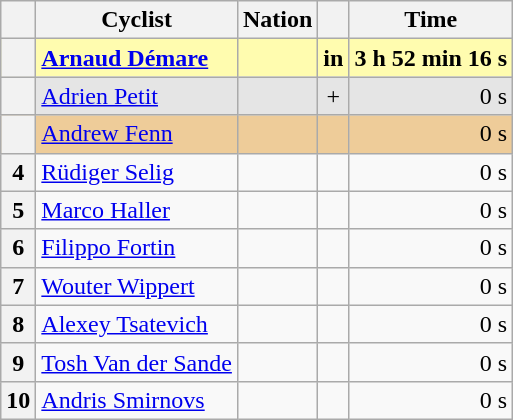<table class="wikitable">
<tr>
<th scope=col></th>
<th scope=col>Cyclist</th>
<th scope=col>Nation</th>
<th scope=col></th>
<th scope=col>Time</th>
</tr>
<tr bgcolor=fffcaf>
<th scope=row></th>
<td><strong><a href='#'>Arnaud Démare</a> </strong></td>
<td><strong></strong></td>
<td><strong>in</strong></td>
<td><strong>3 h 52 min 16 s</strong></td>
</tr>
<tr bgcolor=e5e5e5>
<th scope=row></th>
<td><a href='#'>Adrien Petit</a></td>
<td></td>
<td align=center>+</td>
<td align=right>0 s</td>
</tr>
<tr bgcolor=eecc99>
<th scope=row></th>
<td><a href='#'>Andrew Fenn</a></td>
<td></td>
<td></td>
<td align=right>0 s</td>
</tr>
<tr>
<th scope=row>4</th>
<td><a href='#'>Rüdiger Selig</a></td>
<td></td>
<td></td>
<td align=right>0 s</td>
</tr>
<tr>
<th scope=row>5</th>
<td><a href='#'>Marco Haller</a></td>
<td></td>
<td></td>
<td align=right>0 s</td>
</tr>
<tr>
<th scope=row>6</th>
<td><a href='#'>Filippo Fortin</a></td>
<td></td>
<td></td>
<td align=right>0 s</td>
</tr>
<tr>
<th scope=row>7</th>
<td><a href='#'>Wouter Wippert</a></td>
<td></td>
<td></td>
<td align=right>0 s</td>
</tr>
<tr>
<th scope=row>8</th>
<td><a href='#'>Alexey Tsatevich</a></td>
<td></td>
<td></td>
<td align=right>0 s</td>
</tr>
<tr>
<th scope=row>9</th>
<td><a href='#'>Tosh Van der Sande</a></td>
<td></td>
<td></td>
<td align=right>0 s</td>
</tr>
<tr>
<th scope=row>10</th>
<td><a href='#'>Andris Smirnovs</a></td>
<td></td>
<td></td>
<td align=right>0 s</td>
</tr>
</table>
